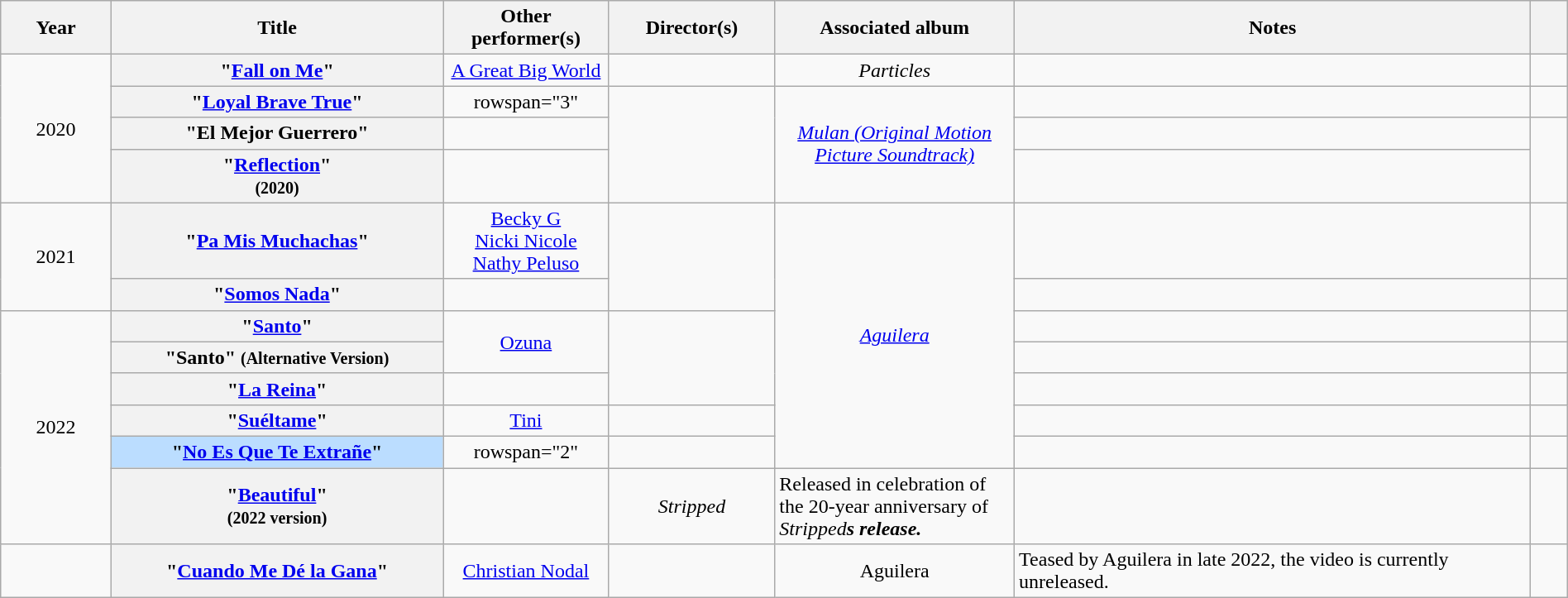<table class="wikitable sortable plainrowheaders" style="text-align:center;" width="100%;">
<tr>
<th scope="col" style="width:6%;">Year</th>
<th scope="col" style="width:18%;">Title</th>
<th scope="col" style="width:9%;">Other performer(s)</th>
<th scope="col" style="width:9%;">Director(s)</th>
<th scope="col" style="width:13%;">Associated album</th>
<th class="unsortable" scope="col" style="width:28%;">Notes</th>
<th class="unsortable" scope="col" style="width:2%;"></th>
</tr>
<tr>
<td rowspan="4">2020</td>
<th scope="row">"<a href='#'>Fall on Me</a>"</th>
<td><a href='#'>A Great Big World</a></td>
<td></td>
<td><em>Particles</em></td>
<td></td>
<td></td>
</tr>
<tr>
<th scope="row">"<a href='#'>Loyal Brave True</a>"</th>
<td>rowspan="3" </td>
<td rowspan="3"></td>
<td rowspan="3"><em><a href='#'>Mulan (Original Motion Picture Soundtrack)</a></em></td>
<td></td>
<td></td>
</tr>
<tr>
<th scope="row">"El Mejor Guerrero"</th>
<td></td>
<td></td>
</tr>
<tr>
<th scope="row">"<a href='#'>Reflection</a>"<br><small>(2020)</small></th>
<td></td>
<td></td>
</tr>
<tr>
<td rowspan="2">2021</td>
<th scope="row">"<a href='#'>Pa Mis Muchachas</a>"</th>
<td><a href='#'>Becky G</a><br><a href='#'>Nicki Nicole</a><br><a href='#'>Nathy Peluso</a></td>
<td rowspan="2"></td>
<td rowspan="7"><em><a href='#'>Aguilera</a></em></td>
<td></td>
<td></td>
</tr>
<tr>
<th scope="row">"<a href='#'>Somos Nada</a>"</th>
<td></td>
<td></td>
<td></td>
</tr>
<tr>
<td rowspan="6">2022</td>
<th scope="row">"<a href='#'>Santo</a>"</th>
<td rowspan="2"><a href='#'>Ozuna</a></td>
<td rowspan="3"></td>
<td></td>
<td></td>
</tr>
<tr>
<th scope="row">"Santo" <small>(Alternative Version)</small></th>
<td></td>
<td></td>
</tr>
<tr>
<th scope="row">"<a href='#'>La Reina</a>"</th>
<td></td>
<td></td>
<td></td>
</tr>
<tr>
<th scope="row">"<a href='#'>Suéltame</a>"</th>
<td><a href='#'>Tini</a></td>
<td></td>
<td></td>
<td></td>
</tr>
<tr>
<th style="background:#bdf;" scope="row">"<a href='#'>No Es Que Te Extrañe</a>"</th>
<td>rowspan="2" </td>
<td><br></td>
<td></td>
<td></td>
</tr>
<tr>
<th scope="row">"<a href='#'>Beautiful</a>"<br><small>(2022 version)</small></th>
<td></td>
<td><em>Stripped</em></td>
<td style="text-align:left;">Released in celebration of the 20-year anniversary of <em>Stripped<strong>s release.</td>
<td></td>
</tr>
<tr>
<td></td>
<th scope="row">"<a href='#'>Cuando Me Dé la Gana</a>"</th>
<td><a href='#'>Christian Nodal</a></td>
<td></td>
<td></em>Aguilera<em></td>
<td style="text-align:left;">Teased by Aguilera in late 2022, the video is currently unreleased.</td>
<td></td>
</tr>
</table>
